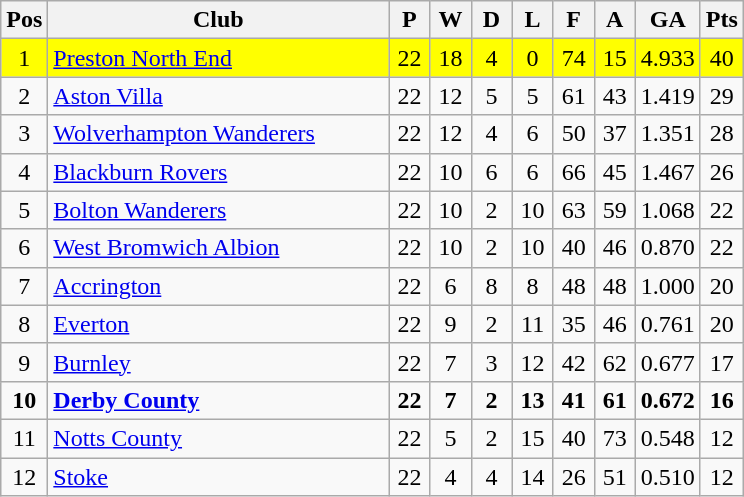<table class="wikitable" style="text-align:center">
<tr>
<th width="20">Pos</th>
<th width="220">Club</th>
<th width="20">P</th>
<th width="20">W</th>
<th width="20">D</th>
<th width="20">L</th>
<th width="20">F</th>
<th width="20">A</th>
<th>GA</th>
<th width="20">Pts</th>
</tr>
<tr bgcolor="#FFFF00">
<td>1</td>
<td align="left"><a href='#'>Preston North End</a></td>
<td>22</td>
<td>18</td>
<td>4</td>
<td>0</td>
<td>74</td>
<td>15</td>
<td>4.933</td>
<td>40</td>
</tr>
<tr>
<td>2</td>
<td align="left"><a href='#'>Aston Villa</a></td>
<td>22</td>
<td>12</td>
<td>5</td>
<td>5</td>
<td>61</td>
<td>43</td>
<td>1.419</td>
<td>29</td>
</tr>
<tr>
<td>3</td>
<td align="left"><a href='#'>Wolverhampton Wanderers</a></td>
<td>22</td>
<td>12</td>
<td>4</td>
<td>6</td>
<td>50</td>
<td>37</td>
<td>1.351</td>
<td>28</td>
</tr>
<tr>
<td>4</td>
<td align="left"><a href='#'>Blackburn Rovers</a></td>
<td>22</td>
<td>10</td>
<td>6</td>
<td>6</td>
<td>66</td>
<td>45</td>
<td>1.467</td>
<td>26</td>
</tr>
<tr>
<td>5</td>
<td align="left"><a href='#'>Bolton Wanderers</a></td>
<td>22</td>
<td>10</td>
<td>2</td>
<td>10</td>
<td>63</td>
<td>59</td>
<td>1.068</td>
<td>22</td>
</tr>
<tr>
<td>6</td>
<td align="left"><a href='#'>West Bromwich Albion</a></td>
<td>22</td>
<td>10</td>
<td>2</td>
<td>10</td>
<td>40</td>
<td>46</td>
<td>0.870</td>
<td>22</td>
</tr>
<tr>
<td>7</td>
<td align="left"><a href='#'>Accrington</a></td>
<td>22</td>
<td>6</td>
<td>8</td>
<td>8</td>
<td>48</td>
<td>48</td>
<td>1.000</td>
<td>20</td>
</tr>
<tr>
<td>8</td>
<td align="left"><a href='#'>Everton</a></td>
<td>22</td>
<td>9</td>
<td>2</td>
<td>11</td>
<td>35</td>
<td>46</td>
<td>0.761</td>
<td>20</td>
</tr>
<tr>
<td>9</td>
<td align="left"><a href='#'>Burnley</a></td>
<td>22</td>
<td>7</td>
<td>3</td>
<td>12</td>
<td>42</td>
<td>62</td>
<td>0.677</td>
<td>17</td>
</tr>
<tr>
<td><strong>10</strong></td>
<td align="left"><strong><a href='#'>Derby County</a></strong></td>
<td><strong>22</strong></td>
<td><strong>7</strong></td>
<td><strong>2</strong></td>
<td><strong>13</strong></td>
<td><strong>41</strong></td>
<td><strong>61</strong></td>
<td><strong>0.672</strong></td>
<td><strong>16</strong></td>
</tr>
<tr>
<td>11</td>
<td align="left"><a href='#'>Notts County</a></td>
<td>22</td>
<td>5</td>
<td>2</td>
<td>15</td>
<td>40</td>
<td>73</td>
<td>0.548</td>
<td>12</td>
</tr>
<tr>
<td>12</td>
<td align="left"><a href='#'>Stoke</a></td>
<td>22</td>
<td>4</td>
<td>4</td>
<td>14</td>
<td>26</td>
<td>51</td>
<td>0.510</td>
<td>12</td>
</tr>
</table>
